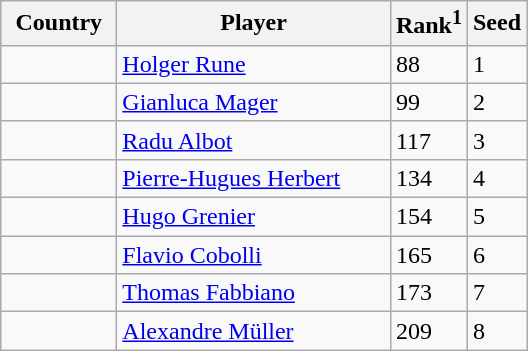<table class="sortable wikitable">
<tr>
<th width="70">Country</th>
<th width="175">Player</th>
<th>Rank<sup>1</sup></th>
<th>Seed</th>
</tr>
<tr>
<td></td>
<td><a href='#'>Holger Rune</a></td>
<td>88</td>
<td>1</td>
</tr>
<tr>
<td></td>
<td><a href='#'>Gianluca Mager</a></td>
<td>99</td>
<td>2</td>
</tr>
<tr>
<td></td>
<td><a href='#'>Radu Albot</a></td>
<td>117</td>
<td>3</td>
</tr>
<tr>
<td></td>
<td><a href='#'>Pierre-Hugues Herbert</a></td>
<td>134</td>
<td>4</td>
</tr>
<tr>
<td></td>
<td><a href='#'>Hugo Grenier</a></td>
<td>154</td>
<td>5</td>
</tr>
<tr>
<td></td>
<td><a href='#'>Flavio Cobolli</a></td>
<td>165</td>
<td>6</td>
</tr>
<tr>
<td></td>
<td><a href='#'>Thomas Fabbiano</a></td>
<td>173</td>
<td>7</td>
</tr>
<tr>
<td></td>
<td><a href='#'>Alexandre Müller</a></td>
<td>209</td>
<td>8</td>
</tr>
</table>
